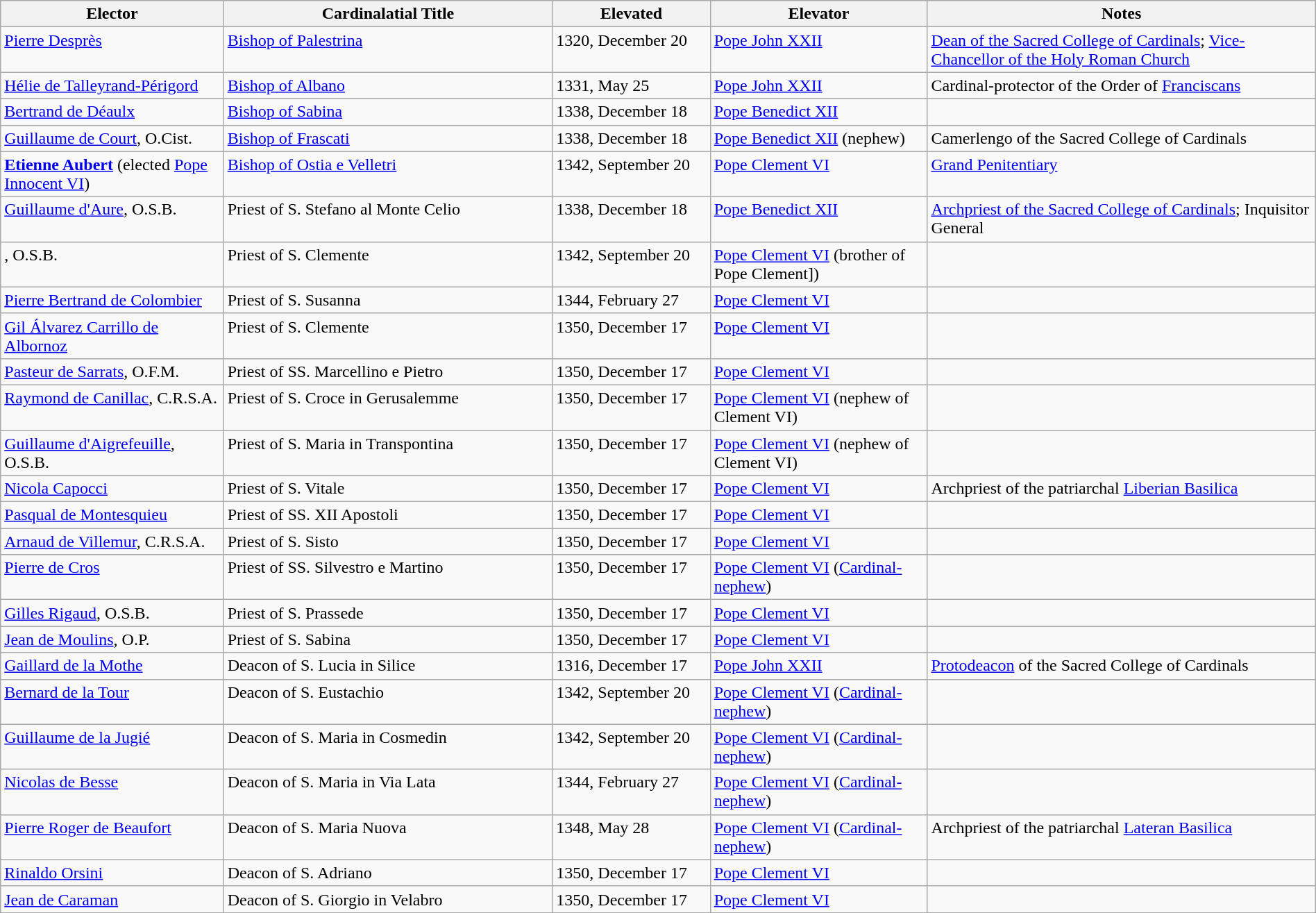<table class="wikitable sortable" style="width:100%">
<tr>
<th width="*">Elector</th>
<th width="25%">Cardinalatial Title</th>
<th width="12%">Elevated</th>
<th width="*">Elevator</th>
<th width="*">Notes</th>
</tr>
<tr valign="top">
<td><a href='#'>Pierre Desprès</a></td>
<td><a href='#'>Bishop of Palestrina</a></td>
<td>1320, December 20</td>
<td><a href='#'>Pope John XXII</a></td>
<td><a href='#'>Dean of the Sacred College of Cardinals</a>; <a href='#'>Vice-Chancellor of the Holy Roman Church</a></td>
</tr>
<tr valign="top">
<td><a href='#'>Hélie de Talleyrand-Périgord</a></td>
<td><a href='#'>Bishop of Albano</a></td>
<td>1331, May 25</td>
<td><a href='#'>Pope John XXII</a></td>
<td>Cardinal-protector of the Order of <a href='#'>Franciscans</a></td>
</tr>
<tr valign="top">
<td><a href='#'>Bertrand de Déaulx</a></td>
<td><a href='#'>Bishop of Sabina</a></td>
<td>1338, December 18</td>
<td><a href='#'>Pope Benedict XII</a></td>
<td></td>
</tr>
<tr valign="top">
<td><a href='#'>Guillaume de Court</a>, O.Cist.</td>
<td><a href='#'>Bishop of Frascati</a></td>
<td>1338, December 18</td>
<td><a href='#'>Pope Benedict XII</a> (nephew)</td>
<td>Camerlengo of the Sacred College of Cardinals</td>
</tr>
<tr valign="top">
<td><strong><a href='#'>Etienne Aubert</a></strong> (elected <a href='#'>Pope Innocent VI</a>)</td>
<td><a href='#'>Bishop of Ostia e Velletri</a></td>
<td>1342, September 20</td>
<td><a href='#'>Pope Clement VI</a></td>
<td><a href='#'>Grand Penitentiary</a></td>
</tr>
<tr valign="top">
<td><a href='#'>Guillaume d'Aure</a>, O.S.B.</td>
<td>Priest of S. Stefano al Monte Celio</td>
<td>1338, December 18</td>
<td><a href='#'>Pope Benedict XII</a></td>
<td><a href='#'>Archpriest of the Sacred College of Cardinals</a>; Inquisitor General</td>
</tr>
<tr valign="top">
<td>, O.S.B.</td>
<td>Priest of S. Clemente</td>
<td>1342, September 20</td>
<td><a href='#'>Pope Clement VI</a> (brother of Pope Clement])</td>
<td></td>
</tr>
<tr valign="top">
<td><a href='#'>Pierre Bertrand de Colombier</a></td>
<td>Priest of S. Susanna</td>
<td>1344, February 27</td>
<td><a href='#'>Pope Clement VI</a></td>
<td></td>
</tr>
<tr valign="top">
<td><a href='#'>Gil Álvarez Carrillo de Albornoz</a></td>
<td>Priest of S. Clemente</td>
<td>1350, December 17</td>
<td><a href='#'>Pope Clement VI</a></td>
<td></td>
</tr>
<tr valign="top">
<td><a href='#'>Pasteur de Sarrats</a>, O.F.M.</td>
<td>Priest of SS. Marcellino e Pietro</td>
<td>1350, December 17</td>
<td><a href='#'>Pope Clement VI</a></td>
<td></td>
</tr>
<tr valign="top">
<td><a href='#'>Raymond de Canillac</a>, C.R.S.A.</td>
<td>Priest of S. Croce in Gerusalemme</td>
<td>1350, December 17</td>
<td><a href='#'>Pope Clement VI</a> (nephew of Clement VI)</td>
<td></td>
</tr>
<tr valign="top">
<td><a href='#'>Guillaume d'Aigrefeuille</a>, O.S.B.</td>
<td>Priest of S. Maria in Transpontina</td>
<td>1350, December 17</td>
<td><a href='#'>Pope Clement VI</a> (nephew of Clement VI)</td>
<td></td>
</tr>
<tr valign="top">
<td><a href='#'>Nicola Capocci</a></td>
<td>Priest of S. Vitale</td>
<td>1350, December 17</td>
<td><a href='#'>Pope Clement VI</a></td>
<td>Archpriest of the patriarchal <a href='#'>Liberian Basilica</a></td>
</tr>
<tr valign="top">
<td><a href='#'>Pasqual de Montesquieu</a></td>
<td>Priest of SS. XII Apostoli</td>
<td>1350, December 17</td>
<td><a href='#'>Pope Clement VI</a></td>
<td></td>
</tr>
<tr valign="top">
<td><a href='#'>Arnaud de Villemur</a>, C.R.S.A.</td>
<td>Priest of S. Sisto</td>
<td>1350, December 17</td>
<td><a href='#'>Pope Clement VI</a></td>
<td></td>
</tr>
<tr valign="top">
<td><a href='#'>Pierre de Cros</a></td>
<td>Priest of SS. Silvestro e Martino</td>
<td>1350, December 17</td>
<td><a href='#'>Pope Clement VI</a> (<a href='#'>Cardinal-nephew</a>)</td>
<td></td>
</tr>
<tr valign="top">
<td><a href='#'>Gilles Rigaud</a>, O.S.B.</td>
<td>Priest of S. Prassede</td>
<td>1350, December 17</td>
<td><a href='#'>Pope Clement VI</a></td>
<td></td>
</tr>
<tr valign="top">
<td><a href='#'>Jean de Moulins</a>, O.P.</td>
<td>Priest of S. Sabina</td>
<td>1350, December 17</td>
<td><a href='#'>Pope Clement VI</a></td>
<td></td>
</tr>
<tr valign="top">
<td><a href='#'>Gaillard de la Mothe</a></td>
<td>Deacon of S. Lucia in Silice</td>
<td>1316, December 17</td>
<td><a href='#'>Pope John XXII</a></td>
<td><a href='#'>Protodeacon</a> of the Sacred College of Cardinals</td>
</tr>
<tr valign="top">
<td><a href='#'>Bernard de la Tour</a></td>
<td>Deacon of S. Eustachio</td>
<td>1342, September 20</td>
<td><a href='#'>Pope Clement VI</a> (<a href='#'>Cardinal-nephew</a>)</td>
<td></td>
</tr>
<tr valign="top">
<td><a href='#'>Guillaume de la Jugié</a></td>
<td>Deacon of S. Maria in Cosmedin</td>
<td>1342, September 20</td>
<td><a href='#'>Pope Clement VI</a> (<a href='#'>Cardinal-nephew</a>)</td>
<td></td>
</tr>
<tr valign="top">
<td><a href='#'>Nicolas de Besse</a></td>
<td>Deacon of S. Maria in Via Lata</td>
<td>1344, February 27</td>
<td><a href='#'>Pope Clement VI</a> (<a href='#'>Cardinal-nephew</a>)</td>
<td></td>
</tr>
<tr valign="top">
<td><a href='#'>Pierre Roger de Beaufort</a></td>
<td>Deacon of S. Maria Nuova</td>
<td>1348, May 28</td>
<td><a href='#'>Pope Clement VI</a> (<a href='#'>Cardinal-nephew</a>)</td>
<td>Archpriest of the patriarchal <a href='#'>Lateran Basilica</a></td>
</tr>
<tr valign="top">
<td><a href='#'>Rinaldo Orsini</a></td>
<td>Deacon of S. Adriano</td>
<td>1350, December 17</td>
<td><a href='#'>Pope Clement VI</a></td>
<td></td>
</tr>
<tr valign="top">
<td><a href='#'>Jean de Caraman</a></td>
<td>Deacon of S. Giorgio in Velabro</td>
<td>1350, December 17</td>
<td><a href='#'>Pope Clement VI</a></td>
<td></td>
</tr>
</table>
